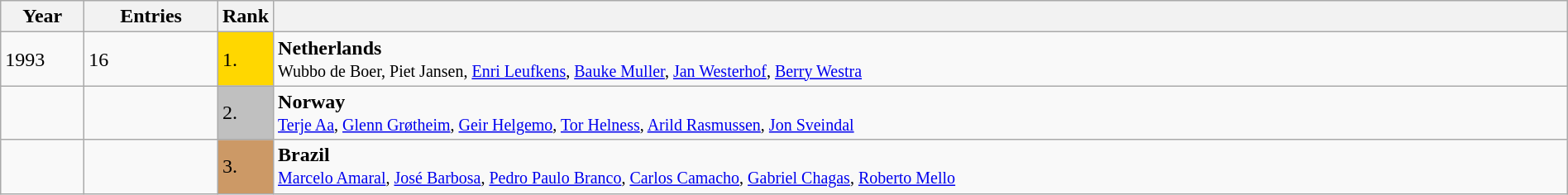<table class="wikitable" style="width:100%;">
<tr>
<th>Year</th>
<th>Entries</th>
<th>Rank</th>
<th></th>
</tr>
<tr>
<td width = 60>1993</td>
<td>16</td>
<td style="background:gold; width:30px;">1.</td>
<td> <strong>Netherlands</strong><br><small>Wubbo de Boer, Piet Jansen, <a href='#'>Enri Leufkens</a>, <a href='#'>Bauke Muller</a>, <a href='#'>Jan Westerhof</a>, <a href='#'>Berry Westra</a></small></td>
</tr>
<tr>
<td></td>
<td></td>
<td style="background:silver;">2.</td>
<td> <strong>Norway</strong><br><small><a href='#'>Terje Aa</a>, <a href='#'>Glenn Grøtheim</a>, <a href='#'>Geir Helgemo</a>, <a href='#'>Tor Helness</a>, <a href='#'>Arild Rasmussen</a>, <a href='#'>Jon Sveindal</a></small></td>
</tr>
<tr>
<td></td>
<td></td>
<td style="background:#c96;">3.</td>
<td> <strong>Brazil</strong><br><small><a href='#'>Marcelo Amaral</a>, <a href='#'>José Barbosa</a>, <a href='#'>Pedro Paulo Branco</a>, <a href='#'>Carlos Camacho</a>, <a href='#'>Gabriel Chagas</a>, <a href='#'>Roberto Mello</a></small></td>
</tr>
</table>
